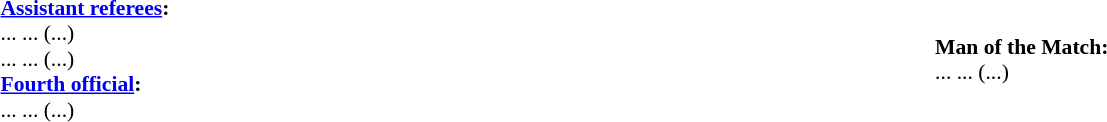<table width=100% style="font-size: 90%">
<tr>
<td><br><strong><a href='#'>Assistant referees</a>:</strong>
<br>... ... (...)
<br>... ... (...)
<br><strong><a href='#'>Fourth official</a>:</strong>
<br>... ... (...)</td>
<td><br><strong>Man of the Match:</strong>
<br>... ... (...)</td>
</tr>
</table>
